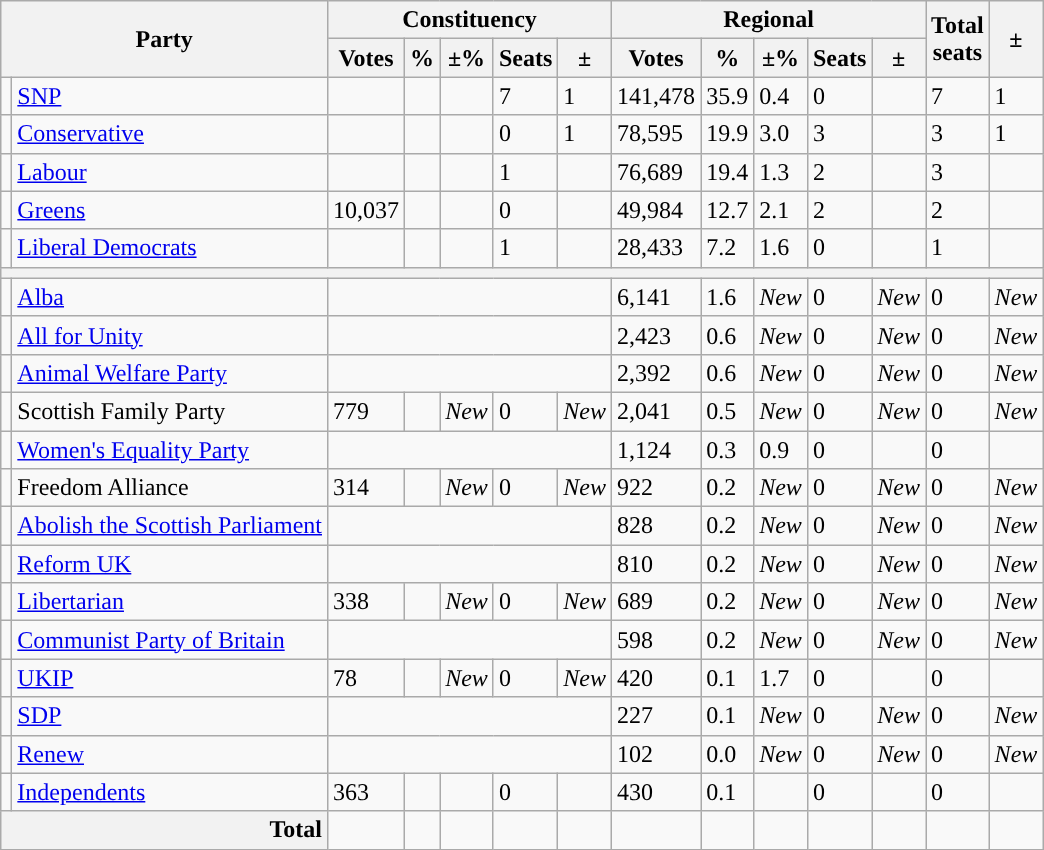<table class="wikitable sortable">
<tr>
<th colspan="2" rowspan="2">Party</th>
<th colspan="5">Constituency</th>
<th colspan="5">Regional</th>
<th rowspan="2">Total<br>seats</th>
<th rowspan="2">±</th>
</tr>
<tr>
<th>Votes</th>
<th>%</th>
<th>±%</th>
<th>Seats</th>
<th>±</th>
<th>Votes</th>
<th>%</th>
<th>±%</th>
<th>Seats</th>
<th>±</th>
</tr>
<tr>
<td style="color:inherit;background:"></td>
<td><a href='#'>SNP</a></td>
<td></td>
<td></td>
<td></td>
<td>7</td>
<td>1</td>
<td>141,478</td>
<td>35.9</td>
<td>0.4</td>
<td>0</td>
<td></td>
<td>7</td>
<td>1</td>
</tr>
<tr>
<td style="color:inherit;background:"></td>
<td><a href='#'>Conservative</a></td>
<td></td>
<td></td>
<td></td>
<td>0</td>
<td>1</td>
<td>78,595</td>
<td>19.9</td>
<td>3.0</td>
<td>3</td>
<td></td>
<td>3</td>
<td>1</td>
</tr>
<tr>
<td style="color:inherit;background:"></td>
<td><a href='#'>Labour</a></td>
<td></td>
<td></td>
<td></td>
<td>1</td>
<td></td>
<td>76,689</td>
<td>19.4</td>
<td>1.3</td>
<td>2</td>
<td></td>
<td>3</td>
<td></td>
</tr>
<tr>
<td style="color:inherit;background:"></td>
<td><a href='#'>Greens</a></td>
<td>10,037</td>
<td></td>
<td></td>
<td>0</td>
<td></td>
<td>49,984</td>
<td>12.7</td>
<td>2.1</td>
<td>2</td>
<td></td>
<td>2</td>
<td></td>
</tr>
<tr>
<td style="color:inherit;background:"></td>
<td><a href='#'>Liberal Democrats</a></td>
<td></td>
<td></td>
<td></td>
<td>1</td>
<td></td>
<td>28,433</td>
<td>7.2</td>
<td>1.6</td>
<td>0</td>
<td></td>
<td>1</td>
<td></td>
</tr>
<tr>
<th colspan=14></th>
</tr>
<tr>
<td style="color:inherit;background:"></td>
<td><a href='#'>Alba</a></td>
<td colspan="5"></td>
<td>6,141</td>
<td>1.6</td>
<td><em>New</em></td>
<td>0</td>
<td><em>New</em></td>
<td>0</td>
<td><em>New</em></td>
</tr>
<tr>
<td style="color:inherit;background:"></td>
<td><a href='#'>All for Unity</a></td>
<td colspan="5"></td>
<td>2,423</td>
<td>0.6</td>
<td><em>New</em></td>
<td>0</td>
<td><em>New</em></td>
<td>0</td>
<td><em>New</em></td>
</tr>
<tr>
<td style="color:inherit;background:"></td>
<td><a href='#'>Animal Welfare Party</a></td>
<td colspan="5"></td>
<td>2,392</td>
<td>0.6</td>
<td><em>New</em></td>
<td>0</td>
<td><em>New</em></td>
<td>0</td>
<td><em>New</em></td>
</tr>
<tr>
<td style="color:inherit;background:"></td>
<td>Scottish Family Party</td>
<td>779</td>
<td></td>
<td><em>New</em></td>
<td>0</td>
<td><em>New</em></td>
<td>2,041</td>
<td>0.5</td>
<td><em>New</em></td>
<td>0</td>
<td><em>New</em></td>
<td>0</td>
<td><em>New</em></td>
</tr>
<tr>
<td style="color:inherit;background:"></td>
<td><a href='#'>Women's Equality Party</a></td>
<td colspan="5"></td>
<td>1,124</td>
<td>0.3</td>
<td>0.9</td>
<td>0</td>
<td></td>
<td>0</td>
<td></td>
</tr>
<tr>
<td style="color:inherit;background:"></td>
<td>Freedom Alliance</td>
<td>314</td>
<td></td>
<td><em>New</em></td>
<td>0</td>
<td><em>New</em></td>
<td>922</td>
<td>0.2</td>
<td><em>New</em></td>
<td>0</td>
<td><em>New</em></td>
<td>0</td>
<td><em>New</em></td>
</tr>
<tr>
<td style="color:inherit;background:"></td>
<td><a href='#'>Abolish the Scottish Parliament</a></td>
<td colspan="5"></td>
<td>828</td>
<td>0.2</td>
<td><em>New</em></td>
<td>0</td>
<td><em>New</em></td>
<td>0</td>
<td><em>New</em></td>
</tr>
<tr>
<td style="color:inherit;background:"></td>
<td><a href='#'>Reform UK</a></td>
<td colspan="5"></td>
<td>810</td>
<td>0.2</td>
<td><em>New</em></td>
<td>0</td>
<td><em>New</em></td>
<td>0</td>
<td><em>New</em></td>
</tr>
<tr>
<td style="color:inherit;background:"></td>
<td><a href='#'>Libertarian</a></td>
<td>338</td>
<td></td>
<td><em>New</em></td>
<td>0</td>
<td><em>New</em></td>
<td>689</td>
<td>0.2</td>
<td><em>New</em></td>
<td>0</td>
<td><em>New</em></td>
<td>0</td>
<td><em>New</em></td>
</tr>
<tr>
<td style="color:inherit;background:"></td>
<td><a href='#'>Communist Party of Britain</a></td>
<td colspan="5"></td>
<td>598</td>
<td>0.2</td>
<td><em>New</em></td>
<td>0</td>
<td><em>New</em></td>
<td>0</td>
<td><em>New</em></td>
</tr>
<tr>
<td style="color:inherit;background:"></td>
<td><a href='#'>UKIP</a></td>
<td>78</td>
<td></td>
<td><em>New</em></td>
<td>0</td>
<td><em>New</em></td>
<td>420</td>
<td>0.1</td>
<td>1.7</td>
<td>0</td>
<td></td>
<td>0</td>
<td></td>
</tr>
<tr>
<td style="color:inherit;background:"></td>
<td><a href='#'>SDP</a></td>
<td colspan="5"></td>
<td>227</td>
<td>0.1</td>
<td><em>New</em></td>
<td>0</td>
<td><em>New</em></td>
<td>0</td>
<td><em>New</em></td>
</tr>
<tr>
<td style="color:inherit;background:"></td>
<td><a href='#'>Renew</a></td>
<td colspan="5"></td>
<td>102</td>
<td>0.0</td>
<td><em>New</em></td>
<td>0</td>
<td><em>New</em></td>
<td>0</td>
<td><em>New</em></td>
</tr>
<tr>
<td style="color:inherit;background:"></td>
<td><a href='#'>Independents</a></td>
<td>363</td>
<td></td>
<td></td>
<td>0</td>
<td></td>
<td>430</td>
<td>0.1</td>
<td></td>
<td>0</td>
<td></td>
<td>0</td>
<td></td>
</tr>
<tr class="sortbottom">
<th colspan="2" style="text-align:right;"><strong>Total</strong></th>
<td></td>
<td></td>
<td></td>
<td></td>
<td></td>
<td></td>
<td></td>
<td></td>
<td></td>
<td></td>
<td></td>
<td></td>
</tr>
</table>
